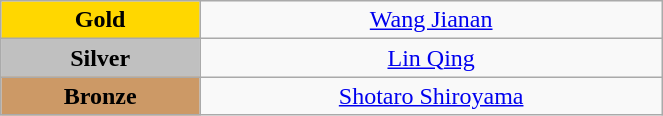<table class="wikitable" style=" text-align:center; " width="35%">
<tr>
<td style="background:gold"><strong>Gold</strong></td>
<td><a href='#'>Wang Jianan</a><br><small></small></td>
</tr>
<tr>
<td style="background:silver"><strong>Silver</strong></td>
<td><a href='#'>Lin Qing</a><br><small></small></td>
</tr>
<tr>
<td style="background:#cc9966"><strong>Bronze</strong></td>
<td><a href='#'>Shotaro Shiroyama</a><br><small></small></td>
</tr>
</table>
